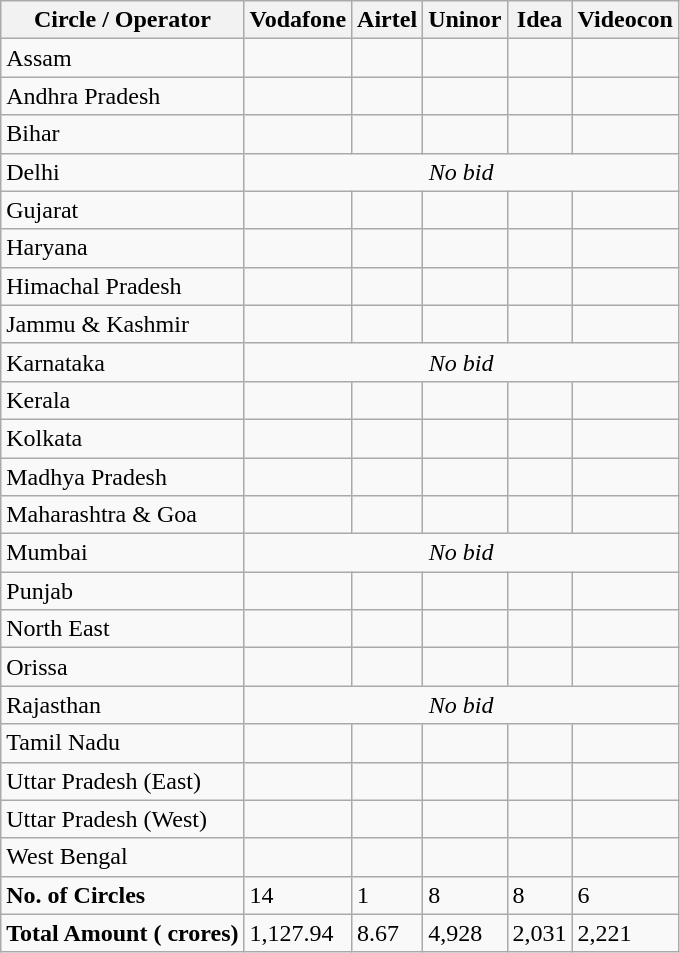<table class="wikitable sortable">
<tr>
<th>Circle / Operator</th>
<th>Vodafone</th>
<th>Airtel</th>
<th>Uninor</th>
<th>Idea</th>
<th>Videocon</th>
</tr>
<tr>
<td>Assam</td>
<td></td>
<td></td>
<td></td>
<td></td>
<td></td>
</tr>
<tr>
<td>Andhra Pradesh</td>
<td></td>
<td></td>
<td></td>
<td></td>
<td></td>
</tr>
<tr>
<td>Bihar</td>
<td></td>
<td></td>
<td></td>
<td></td>
<td></td>
</tr>
<tr>
<td>Delhi</td>
<td colspan = "5" style="text-align: center;"><em>No bid</em></td>
</tr>
<tr>
<td>Gujarat</td>
<td></td>
<td></td>
<td></td>
<td></td>
<td></td>
</tr>
<tr>
<td>Haryana</td>
<td></td>
<td></td>
<td></td>
<td></td>
<td></td>
</tr>
<tr>
<td>Himachal Pradesh</td>
<td></td>
<td></td>
<td></td>
<td></td>
<td></td>
</tr>
<tr>
<td>Jammu & Kashmir</td>
<td></td>
<td></td>
<td></td>
<td></td>
<td></td>
</tr>
<tr>
<td>Karnataka</td>
<td colspan = "5" style="text-align: center;"><em>No bid</em></td>
</tr>
<tr>
<td>Kerala</td>
<td></td>
<td></td>
<td></td>
<td></td>
<td></td>
</tr>
<tr>
<td>Kolkata</td>
<td></td>
<td></td>
<td></td>
<td></td>
<td></td>
</tr>
<tr>
<td>Madhya Pradesh</td>
<td></td>
<td></td>
<td></td>
<td></td>
<td></td>
</tr>
<tr>
<td>Maharashtra & Goa</td>
<td></td>
<td></td>
<td></td>
<td></td>
<td></td>
</tr>
<tr>
<td>Mumbai</td>
<td colspan = "5" style="text-align: center;"><em>No bid</em></td>
</tr>
<tr>
<td>Punjab</td>
<td></td>
<td></td>
<td></td>
<td></td>
<td></td>
</tr>
<tr>
<td>North East</td>
<td></td>
<td></td>
<td></td>
<td></td>
<td></td>
</tr>
<tr>
<td>Orissa</td>
<td></td>
<td></td>
<td></td>
<td></td>
<td></td>
</tr>
<tr>
<td>Rajasthan</td>
<td colspan = "5" style="text-align: center;"><em>No bid</em></td>
</tr>
<tr>
<td>Tamil Nadu</td>
<td></td>
<td></td>
<td></td>
<td></td>
<td></td>
</tr>
<tr>
<td>Uttar Pradesh (East)</td>
<td></td>
<td></td>
<td></td>
<td></td>
<td></td>
</tr>
<tr>
<td>Uttar Pradesh (West)</td>
<td></td>
<td></td>
<td></td>
<td></td>
<td></td>
</tr>
<tr>
<td>West Bengal</td>
<td></td>
<td></td>
<td></td>
<td></td>
<td></td>
</tr>
<tr>
<td><strong>No. of Circles</strong></td>
<td>14</td>
<td>1</td>
<td>8</td>
<td>8</td>
<td>6</td>
</tr>
<tr>
<td><strong>Total Amount ( crores)</strong></td>
<td>1,127.94</td>
<td>8.67</td>
<td>4,928</td>
<td>2,031</td>
<td>2,221</td>
</tr>
</table>
